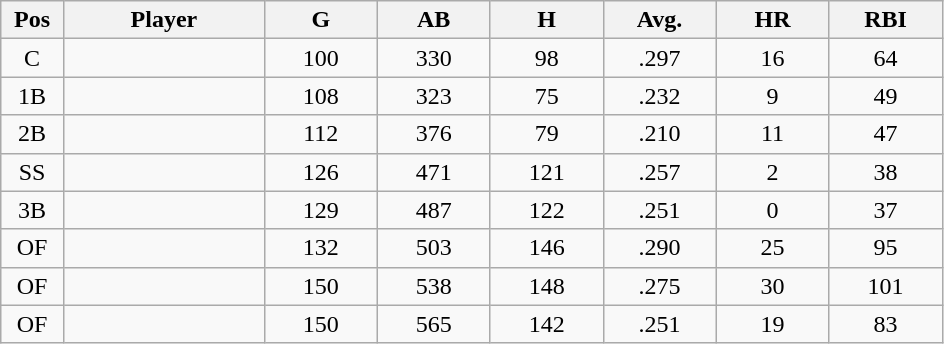<table class="wikitable sortable">
<tr>
<th bgcolor="#DDDDFF" width="5%">Pos</th>
<th bgcolor="#DDDDFF" width="16%">Player</th>
<th bgcolor="#DDDDFF" width="9%">G</th>
<th bgcolor="#DDDDFF" width="9%">AB</th>
<th bgcolor="#DDDDFF" width="9%">H</th>
<th bgcolor="#DDDDFF" width="9%">Avg.</th>
<th bgcolor="#DDDDFF" width="9%">HR</th>
<th bgcolor="#DDDDFF" width="9%">RBI</th>
</tr>
<tr align="center">
<td>C</td>
<td></td>
<td>100</td>
<td>330</td>
<td>98</td>
<td>.297</td>
<td>16</td>
<td>64</td>
</tr>
<tr align="center">
<td>1B</td>
<td></td>
<td>108</td>
<td>323</td>
<td>75</td>
<td>.232</td>
<td>9</td>
<td>49</td>
</tr>
<tr align="center">
<td>2B</td>
<td></td>
<td>112</td>
<td>376</td>
<td>79</td>
<td>.210</td>
<td>11</td>
<td>47</td>
</tr>
<tr align="center">
<td>SS</td>
<td></td>
<td>126</td>
<td>471</td>
<td>121</td>
<td>.257</td>
<td>2</td>
<td>38</td>
</tr>
<tr align="center">
<td>3B</td>
<td></td>
<td>129</td>
<td>487</td>
<td>122</td>
<td>.251</td>
<td>0</td>
<td>37</td>
</tr>
<tr align="center">
<td>OF</td>
<td></td>
<td>132</td>
<td>503</td>
<td>146</td>
<td>.290</td>
<td>25</td>
<td>95</td>
</tr>
<tr align="center">
<td>OF</td>
<td></td>
<td>150</td>
<td>538</td>
<td>148</td>
<td>.275</td>
<td>30</td>
<td>101</td>
</tr>
<tr align="center">
<td>OF</td>
<td></td>
<td>150</td>
<td>565</td>
<td>142</td>
<td>.251</td>
<td>19</td>
<td>83</td>
</tr>
</table>
